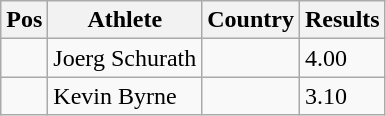<table class="wikitable">
<tr>
<th>Pos</th>
<th>Athlete</th>
<th>Country</th>
<th>Results</th>
</tr>
<tr>
<td align="center"></td>
<td>Joerg Schurath</td>
<td></td>
<td>4.00</td>
</tr>
<tr>
<td align="center"></td>
<td>Kevin Byrne</td>
<td></td>
<td>3.10</td>
</tr>
</table>
